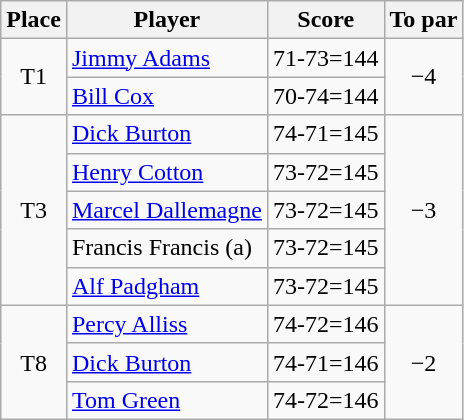<table class=wikitable>
<tr>
<th>Place</th>
<th>Player</th>
<th>Score</th>
<th>To par</th>
</tr>
<tr>
<td rowspan=2 align=center>T1</td>
<td> <a href='#'>Jimmy Adams</a></td>
<td>71-73=144</td>
<td rowspan=2 align=center>−4</td>
</tr>
<tr>
<td> <a href='#'>Bill Cox</a></td>
<td>70-74=144</td>
</tr>
<tr>
<td rowspan=5 align=center>T3</td>
<td> <a href='#'>Dick Burton</a></td>
<td>74-71=145</td>
<td rowspan=5 align=center>−3</td>
</tr>
<tr>
<td> <a href='#'>Henry Cotton</a></td>
<td>73-72=145</td>
</tr>
<tr>
<td> <a href='#'>Marcel Dallemagne</a></td>
<td>73-72=145</td>
</tr>
<tr>
<td> Francis Francis (a)</td>
<td>73-72=145</td>
</tr>
<tr>
<td> <a href='#'>Alf Padgham</a></td>
<td>73-72=145</td>
</tr>
<tr>
<td rowspan=3 align=center>T8</td>
<td> <a href='#'>Percy Alliss</a></td>
<td>74-72=146</td>
<td rowspan=3 align=center>−2</td>
</tr>
<tr>
<td> <a href='#'>Dick Burton</a></td>
<td>74-71=146</td>
</tr>
<tr>
<td> <a href='#'>Tom Green</a></td>
<td>74-72=146</td>
</tr>
</table>
